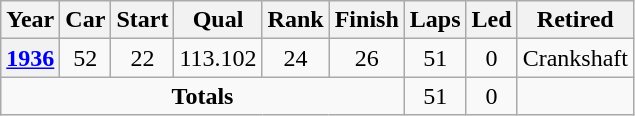<table class="wikitable" style="text-align:center">
<tr>
<th>Year</th>
<th>Car</th>
<th>Start</th>
<th>Qual</th>
<th>Rank</th>
<th>Finish</th>
<th>Laps</th>
<th>Led</th>
<th>Retired</th>
</tr>
<tr>
<th><a href='#'>1936</a></th>
<td>52</td>
<td>22</td>
<td>113.102</td>
<td>24</td>
<td>26</td>
<td>51</td>
<td>0</td>
<td>Crankshaft</td>
</tr>
<tr>
<td colspan=6><strong>Totals</strong></td>
<td>51</td>
<td>0</td>
<td></td>
</tr>
</table>
